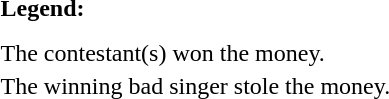<table class="toccolours" style="font-size:100%; white-space:nowrap;">
<tr>
<td><strong>Legend:</strong></td>
<td>      </td>
</tr>
<tr>
<td></td>
</tr>
<tr>
<td></td>
</tr>
<tr>
<td> The contestant(s) won the money.</td>
</tr>
<tr>
<td> The winning bad singer stole the money.</td>
</tr>
</table>
